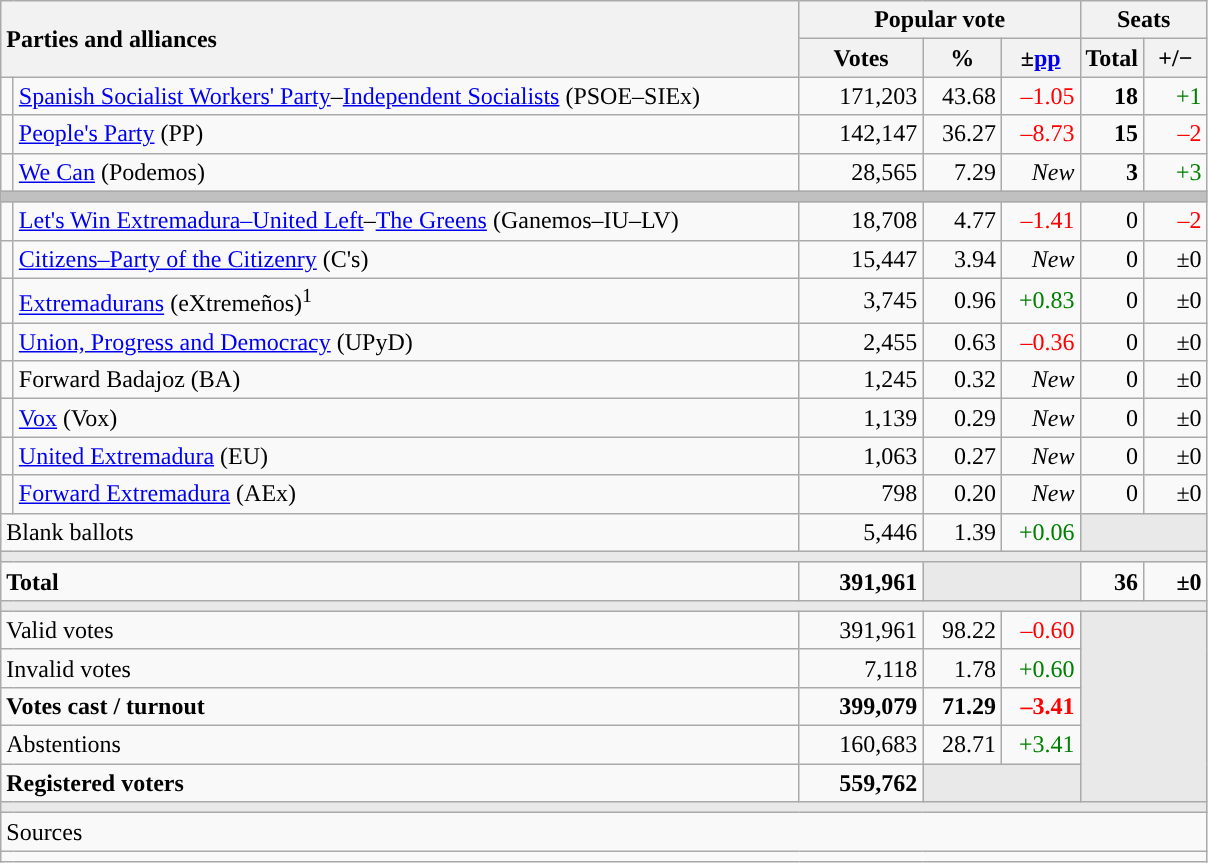<table class="wikitable" style="text-align:right;">
<tr>
<th style="text-align:left;" rowspan="2" colspan="2" width="525">Parties and alliances</th>
<th colspan="3">Popular vote</th>
<th colspan="2">Seats</th>
</tr>
<tr>
<th width="75">Votes</th>
<th width="45">%</th>
<th width="45">±<a href='#'>pp</a></th>
<th width="35">Total</th>
<th width="35">+/−</th>
</tr>
<tr>
<td width="1" style="color:inherit;background:"></td>
<td align="left"><a href='#'>Spanish Socialist Workers' Party</a>–<a href='#'>Independent Socialists</a> (PSOE–SIEx)</td>
<td>171,203</td>
<td>43.68</td>
<td style="color:red;">–1.05</td>
<td><strong>18</strong></td>
<td style="color:green;">+1</td>
</tr>
<tr>
<td style="color:inherit;background:"></td>
<td align="left"><a href='#'>People's Party</a> (PP)</td>
<td>142,147</td>
<td>36.27</td>
<td style="color:red;">–8.73</td>
<td><strong>15</strong></td>
<td style="color:red;">–2</td>
</tr>
<tr>
<td style="color:inherit;background:"></td>
<td align="left"><a href='#'>We Can</a> (Podemos)</td>
<td>28,565</td>
<td>7.29</td>
<td><em>New</em></td>
<td><strong>3</strong></td>
<td style="color:green;">+3</td>
</tr>
<tr>
<td colspan="7" bgcolor="#C0C0C0"></td>
</tr>
<tr>
<td style="color:inherit;background:"></td>
<td align="left"><a href='#'>Let's Win Extremadura–United Left</a>–<a href='#'>The Greens</a> (Ganemos–IU–LV)</td>
<td>18,708</td>
<td>4.77</td>
<td style="color:red;">–1.41</td>
<td>0</td>
<td style="color:red;">–2</td>
</tr>
<tr>
<td style="color:inherit;background:"></td>
<td align="left"><a href='#'>Citizens–Party of the Citizenry</a> (C's)</td>
<td>15,447</td>
<td>3.94</td>
<td><em>New</em></td>
<td>0</td>
<td>±0</td>
</tr>
<tr>
<td style="color:inherit;background:"></td>
<td align="left"><a href='#'>Extremadurans</a> (eXtremeños)<sup>1</sup></td>
<td>3,745</td>
<td>0.96</td>
<td style="color:green;">+0.83</td>
<td>0</td>
<td>±0</td>
</tr>
<tr>
<td style="color:inherit;background:"></td>
<td align="left"><a href='#'>Union, Progress and Democracy</a> (UPyD)</td>
<td>2,455</td>
<td>0.63</td>
<td style="color:red;">–0.36</td>
<td>0</td>
<td>±0</td>
</tr>
<tr>
<td style="color:inherit;background:"></td>
<td align="left">Forward Badajoz (BA)</td>
<td>1,245</td>
<td>0.32</td>
<td><em>New</em></td>
<td>0</td>
<td>±0</td>
</tr>
<tr>
<td style="color:inherit;background:"></td>
<td align="left"><a href='#'>Vox</a> (Vox)</td>
<td>1,139</td>
<td>0.29</td>
<td><em>New</em></td>
<td>0</td>
<td>±0</td>
</tr>
<tr>
<td style="color:inherit;background:"></td>
<td align="left"><a href='#'>United Extremadura</a> (EU)</td>
<td>1,063</td>
<td>0.27</td>
<td><em>New</em></td>
<td>0</td>
<td>±0</td>
</tr>
<tr>
<td style="color:inherit;background:"></td>
<td align="left"><a href='#'>Forward Extremadura</a> (AEx)</td>
<td>798</td>
<td>0.20</td>
<td><em>New</em></td>
<td>0</td>
<td>±0</td>
</tr>
<tr>
<td align="left" colspan="2">Blank ballots</td>
<td>5,446</td>
<td>1.39</td>
<td style="color:green;">+0.06</td>
<td bgcolor="#E9E9E9" colspan="2"></td>
</tr>
<tr>
<td colspan="7" bgcolor="#E9E9E9"></td>
</tr>
<tr style="font-weight:bold;">
<td align="left" colspan="2">Total</td>
<td>391,961</td>
<td bgcolor="#E9E9E9" colspan="2"></td>
<td>36</td>
<td>±0</td>
</tr>
<tr>
<td colspan="7" bgcolor="#E9E9E9"></td>
</tr>
<tr>
<td align="left" colspan="2">Valid votes</td>
<td>391,961</td>
<td>98.22</td>
<td style="color:red;">–0.60</td>
<td bgcolor="#E9E9E9" colspan="2" rowspan="5"></td>
</tr>
<tr>
<td align="left" colspan="2">Invalid votes</td>
<td>7,118</td>
<td>1.78</td>
<td style="color:green;">+0.60</td>
</tr>
<tr style="font-weight:bold;">
<td align="left" colspan="2">Votes cast / turnout</td>
<td>399,079</td>
<td>71.29</td>
<td style="color:red;">–3.41</td>
</tr>
<tr>
<td align="left" colspan="2">Abstentions</td>
<td>160,683</td>
<td>28.71</td>
<td style="color:green;">+3.41</td>
</tr>
<tr style="font-weight:bold;">
<td align="left" colspan="2">Registered voters</td>
<td>559,762</td>
<td bgcolor="#E9E9E9" colspan="2"></td>
</tr>
<tr>
<td colspan="7" bgcolor="#E9E9E9"></td>
</tr>
<tr>
<td align="left" colspan="7">Sources</td>
</tr>
<tr>
<td colspan="7" style="text-align:left; max-width:790px;"></td>
</tr>
</table>
